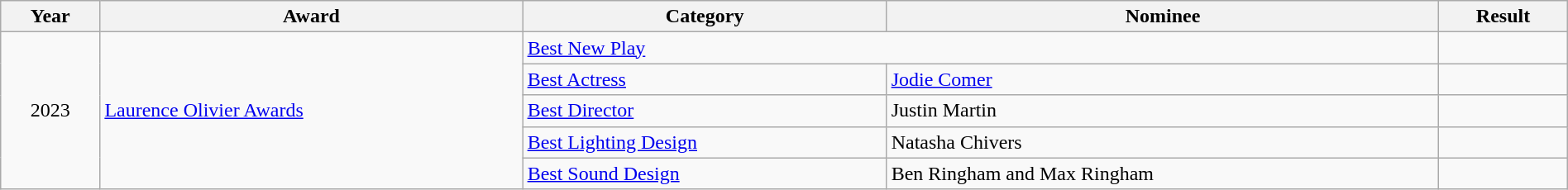<table class="wikitable" style="width:100%;">
<tr>
<th>Year</th>
<th><strong>Award</strong></th>
<th><strong>Category</strong></th>
<th><strong>Nominee</strong></th>
<th><strong>Result</strong></th>
</tr>
<tr>
<td rowspan="5" align="center">2023</td>
<td rowspan="5"><a href='#'>Laurence Olivier Awards</a></td>
<td colspan="2"><a href='#'>Best New Play</a></td>
<td></td>
</tr>
<tr>
<td><a href='#'>Best Actress</a></td>
<td><a href='#'>Jodie Comer</a></td>
<td></td>
</tr>
<tr>
<td><a href='#'>Best Director</a></td>
<td>Justin Martin</td>
<td></td>
</tr>
<tr>
<td><a href='#'>Best Lighting Design</a></td>
<td>Natasha Chivers</td>
<td></td>
</tr>
<tr>
<td><a href='#'>Best Sound Design</a></td>
<td>Ben Ringham and Max Ringham</td>
<td></td>
</tr>
</table>
